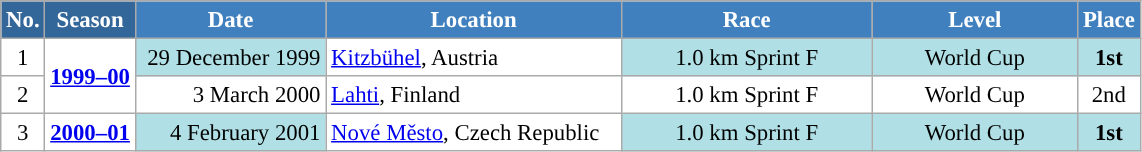<table class="wikitable sortable" style="font-size:95%; text-align:center; border:grey solid 1px; border-collapse:collapse; background:#ffffff;">
<tr style="background:#efefef;">
<th style="background-color:#369; color:white;">No.</th>
<th style="background-color:#369; color:white;">Season</th>
<th style="background-color:#4180be; color:white; width:120px;">Date</th>
<th style="background-color:#4180be; color:white; width:190px;">Location</th>
<th style="background-color:#4180be; color:white; width:160px;">Race</th>
<th style="background-color:#4180be; color:white; width:130px;">Level</th>
<th style="background-color:#4180be; color:white;">Place</th>
</tr>
<tr>
<td align=center>1</td>
<td rowspan=2 align=center><strong><a href='#'>1999–00</a></strong></td>
<td bgcolor="#BOEOE6" align=right>29 December 1999</td>
<td align=left> <a href='#'>Kitzbühel</a>, Austria</td>
<td bgcolor="#BOEOE6">1.0 km Sprint F</td>
<td bgcolor="#BOEOE6">World Cup</td>
<td bgcolor="#BOEOE6"><strong>1st</strong></td>
</tr>
<tr>
<td align=center>2</td>
<td align=right>3 March 2000</td>
<td align=left> <a href='#'>Lahti</a>, Finland</td>
<td>1.0 km Sprint F</td>
<td>World Cup</td>
<td>2nd</td>
</tr>
<tr>
<td align=center>3</td>
<td rowspan=1 align=center><strong><a href='#'>2000–01</a></strong></td>
<td bgcolor="#BOEOE6" align=right>4 February 2001</td>
<td align=left> <a href='#'>Nové Město</a>, Czech Republic</td>
<td bgcolor="#BOEOE6">1.0 km Sprint F</td>
<td bgcolor="#BOEOE6">World Cup</td>
<td bgcolor="#BOEOE6"><strong>1st</strong></td>
</tr>
</table>
